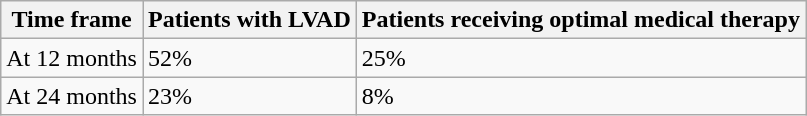<table class="wikitable" border="1">
<tr>
<th>Time frame</th>
<th>Patients with LVAD</th>
<th>Patients receiving optimal medical therapy</th>
</tr>
<tr>
<td>At 12 months</td>
<td>52%</td>
<td>25%</td>
</tr>
<tr>
<td>At 24 months</td>
<td>23%</td>
<td>8%</td>
</tr>
</table>
